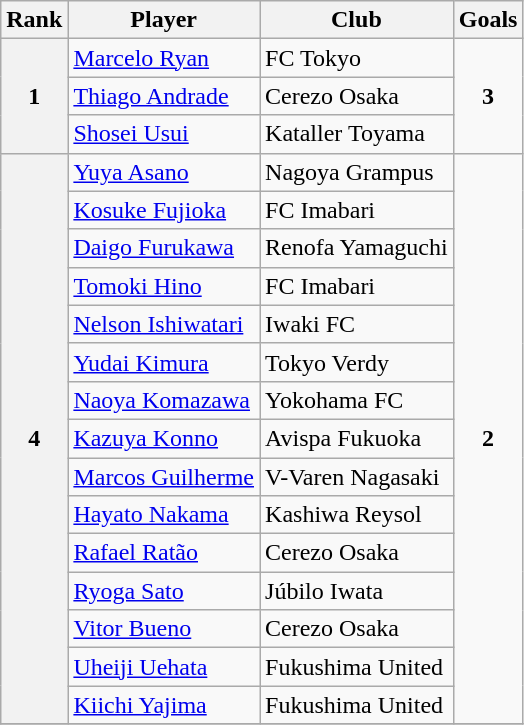<table class="wikitable" style="text-align:center">
<tr>
<th>Rank</th>
<th>Player</th>
<th>Club</th>
<th>Goals</th>
</tr>
<tr>
<th rowspan=3>1</th>
<td align="left"> <a href='#'>Marcelo Ryan</a></td>
<td align="left">FC Tokyo</td>
<td rowspan=3><strong>3</strong></td>
</tr>
<tr>
<td align="left"> <a href='#'>Thiago Andrade</a></td>
<td align="left">Cerezo Osaka</td>
</tr>
<tr>
<td align="left"> <a href='#'>Shosei Usui</a></td>
<td align="left">Kataller Toyama</td>
</tr>
<tr>
<th rowspan=15>4</th>
<td align="left"> <a href='#'>Yuya Asano</a></td>
<td align="left">Nagoya Grampus</td>
<td rowspan=15><strong>2</strong></td>
</tr>
<tr>
<td align="left"> <a href='#'>Kosuke Fujioka</a></td>
<td align="left">FC Imabari</td>
</tr>
<tr>
<td align="left"> <a href='#'>Daigo Furukawa</a></td>
<td align="left">Renofa Yamaguchi</td>
</tr>
<tr>
<td align="left"> <a href='#'>Tomoki Hino</a></td>
<td align="left">FC Imabari</td>
</tr>
<tr>
<td align="left"> <a href='#'>Nelson Ishiwatari</a></td>
<td align="left">Iwaki FC</td>
</tr>
<tr>
<td align="left"> <a href='#'>Yudai Kimura</a></td>
<td align="left">Tokyo Verdy</td>
</tr>
<tr>
<td align="left"> <a href='#'>Naoya Komazawa</a></td>
<td align="left">Yokohama FC</td>
</tr>
<tr>
<td align="left"> <a href='#'>Kazuya Konno</a></td>
<td align="left">Avispa Fukuoka</td>
</tr>
<tr>
<td align="left"> <a href='#'>Marcos Guilherme</a></td>
<td align="left">V-Varen Nagasaki</td>
</tr>
<tr>
<td align="left"> <a href='#'>Hayato Nakama</a></td>
<td align="left">Kashiwa Reysol</td>
</tr>
<tr>
<td align="left"> <a href='#'>Rafael Ratão</a></td>
<td align="left">Cerezo Osaka</td>
</tr>
<tr>
<td align="left"> <a href='#'>Ryoga Sato</a></td>
<td align="left">Júbilo Iwata</td>
</tr>
<tr>
<td align="left"> <a href='#'>Vitor Bueno</a></td>
<td align="left">Cerezo Osaka</td>
</tr>
<tr>
<td align="left"> <a href='#'>Uheiji Uehata</a></td>
<td align="left">Fukushima United</td>
</tr>
<tr>
<td align="left"> <a href='#'>Kiichi Yajima</a></td>
<td align="left">Fukushima United</td>
</tr>
<tr>
</tr>
</table>
